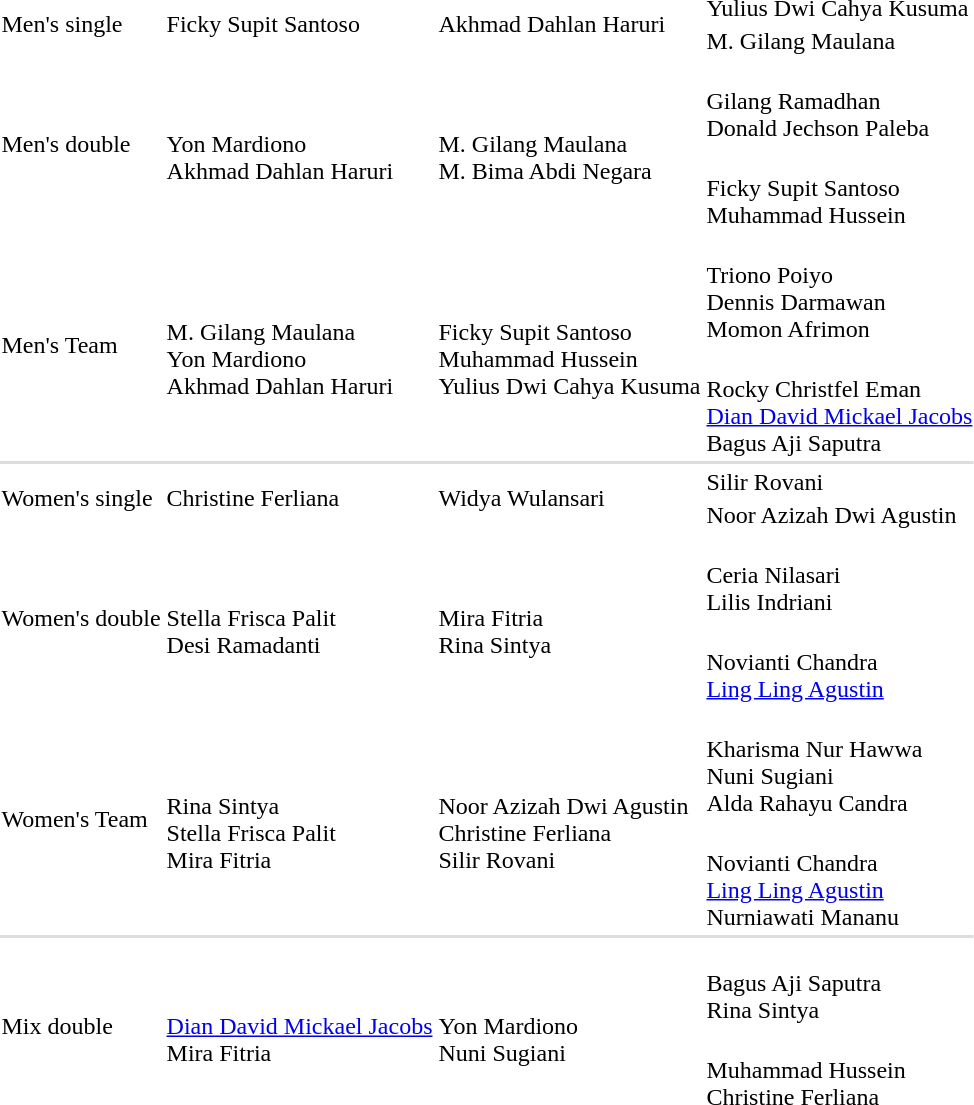<table>
<tr>
<td rowspan=2>Men's single</td>
<td rowspan=2>Ficky Supit Santoso<br></td>
<td rowspan=2>Akhmad Dahlan Haruri<br></td>
<td>Yulius Dwi Cahya Kusuma<br></td>
</tr>
<tr>
<td>M. Gilang Maulana<br></td>
</tr>
<tr>
<td rowspan=2>Men's double</td>
<td rowspan=2><br>Yon Mardiono<br>Akhmad Dahlan Haruri</td>
<td rowspan=2><br>M. Gilang Maulana<br>M. Bima Abdi Negara</td>
<td><br>Gilang Ramadhan<br>Donald Jechson Paleba</td>
</tr>
<tr>
<td><br>Ficky Supit Santoso<br>Muhammad Hussein</td>
</tr>
<tr>
<td rowspan=2>Men's Team</td>
<td rowspan=2><br>M. Gilang Maulana<br>Yon Mardiono<br>Akhmad Dahlan Haruri</td>
<td rowspan=2><br>Ficky Supit Santoso<br>Muhammad Hussein<br>Yulius Dwi Cahya Kusuma</td>
<td><br>Triono Poiyo<br>Dennis Darmawan<br>Momon Afrimon</td>
</tr>
<tr>
<td><br>Rocky Christfel Eman<br><a href='#'>Dian David Mickael Jacobs</a><br>Bagus Aji Saputra</td>
</tr>
<tr bgcolor=#DDDDDD>
<td colspan=4></td>
</tr>
<tr>
<td rowspan=2>Women's single</td>
<td rowspan=2>Christine Ferliana<br></td>
<td rowspan=2>Widya Wulansari<br></td>
<td>Silir Rovani<br></td>
</tr>
<tr>
<td>Noor Azizah Dwi Agustin<br></td>
</tr>
<tr>
<td rowspan=2>Women's double</td>
<td rowspan=2><br>Stella Frisca Palit<br>Desi Ramadanti</td>
<td rowspan=2><br>Mira Fitria<br>Rina Sintya</td>
<td><br>Ceria Nilasari<br>Lilis Indriani</td>
</tr>
<tr>
<td><br>Novianti Chandra<br><a href='#'>Ling Ling Agustin</a></td>
</tr>
<tr>
<td rowspan=2>Women's Team</td>
<td rowspan=2><br>Rina Sintya<br>Stella Frisca Palit<br>Mira Fitria</td>
<td rowspan=2><br>Noor Azizah Dwi Agustin<br>Christine Ferliana<br>Silir Rovani</td>
<td><br>Kharisma Nur Hawwa<br>Nuni Sugiani<br>Alda Rahayu Candra</td>
</tr>
<tr>
<td><br>Novianti Chandra<br><a href='#'>Ling Ling Agustin</a><br>Nurniawati Mananu</td>
</tr>
<tr bgcolor=#DDDDDD>
<td colspan=4></td>
</tr>
<tr>
<td rowspan=2>Mix double</td>
<td rowspan=2><br><a href='#'>Dian David Mickael Jacobs</a><br>Mira Fitria</td>
<td rowspan=2><br>Yon Mardiono<br>Nuni Sugiani</td>
<td><br>Bagus Aji Saputra<br>Rina Sintya</td>
</tr>
<tr>
<td><br>Muhammad Hussein<br>Christine Ferliana</td>
</tr>
</table>
